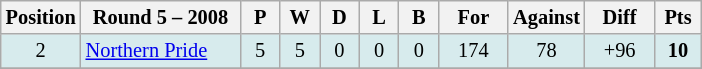<table class="wikitable" style="text-align:center; font-size:85%;">
<tr>
<th width=40 abbr="Position">Position</th>
<th width=100>Round 5 – 2008</th>
<th width=20 abbr="Played">P</th>
<th width=20 abbr="Won">W</th>
<th width=20 abbr="Drawn">D</th>
<th width=20 abbr="Lost">L</th>
<th width=20 abbr="Bye">B</th>
<th width=40 abbr="Points for">For</th>
<th width=40 abbr="Points against">Against</th>
<th width=40 abbr="Points difference">Diff</th>
<th width=25 abbr="Points">Pts</th>
</tr>
<tr style="background: #d7ebed;">
<td>2</td>
<td style="text-align:left;"> <a href='#'>Northern Pride</a></td>
<td>5</td>
<td>5</td>
<td>0</td>
<td>0</td>
<td>0</td>
<td>174</td>
<td>78</td>
<td>+96</td>
<td><strong>10</strong></td>
</tr>
<tr>
</tr>
</table>
